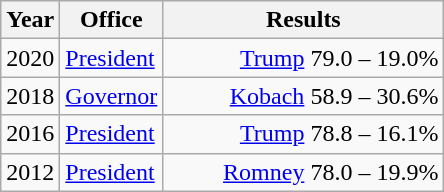<table class=wikitable>
<tr>
<th width="30">Year</th>
<th width="60">Office</th>
<th width="180">Results</th>
</tr>
<tr>
<td>2020</td>
<td><a href='#'>President</a></td>
<td align="right" ><a href='#'>Trump</a> 79.0 – 19.0%</td>
</tr>
<tr>
<td>2018</td>
<td><a href='#'>Governor</a></td>
<td align="right" ><a href='#'>Kobach</a> 58.9 – 30.6%</td>
</tr>
<tr>
<td>2016</td>
<td><a href='#'>President</a></td>
<td align="right" ><a href='#'>Trump</a> 78.8 – 16.1%</td>
</tr>
<tr>
<td>2012</td>
<td><a href='#'>President</a></td>
<td align="right" ><a href='#'>Romney</a> 78.0 – 19.9%</td>
</tr>
</table>
